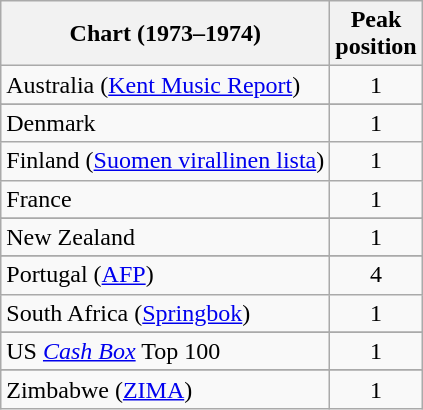<table class="wikitable">
<tr>
<th align="left">Chart (1973–1974)</th>
<th align="left">Peak<br>position</th>
</tr>
<tr>
<td align="left">Australia (<a href='#'>Kent Music Report</a>)</td>
<td style="text-align:center;">1</td>
</tr>
<tr>
</tr>
<tr>
</tr>
<tr>
</tr>
<tr>
</tr>
<tr>
</tr>
<tr>
<td align="left">Denmark</td>
<td style="text-align:center;">1</td>
</tr>
<tr>
<td align="left">Finland (<a href='#'>Suomen virallinen lista</a>)</td>
<td style="text-align:center;">1</td>
</tr>
<tr>
<td align="left">France</td>
<td style="text-align:center;">1</td>
</tr>
<tr>
</tr>
<tr>
</tr>
<tr>
</tr>
<tr>
<td align="left">New Zealand</td>
<td style="text-align:center;">1</td>
</tr>
<tr>
</tr>
<tr>
<td align="left">Portugal (<a href='#'>AFP</a>)</td>
<td style="text-align:center;">4</td>
</tr>
<tr>
<td align="left">South Africa (<a href='#'>Springbok</a>)</td>
<td style="text-align:center;">1</td>
</tr>
<tr>
</tr>
<tr>
</tr>
<tr>
</tr>
<tr>
</tr>
<tr>
</tr>
<tr>
<td>US <a href='#'><em>Cash Box</em></a> Top 100</td>
<td style="text-align:center;">1</td>
</tr>
<tr>
</tr>
<tr>
<td align="left">Zimbabwe (<a href='#'>ZIMA</a>)</td>
<td style="text-align:center;">1</td>
</tr>
</table>
